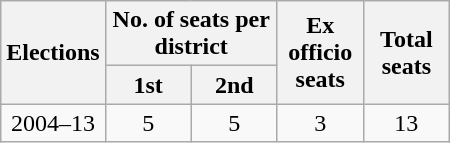<table class=wikitable style="text-align:center">
<tr>
<th rowspan=2>Elections</th>
<th colspan=2>No. of seats per district</th>
<th width=50px rowspan=2>Ex officio seats</th>
<th width=50px rowspan=2>Total seats</th>
</tr>
<tr>
<th width=50px>1st</th>
<th width=50px>2nd</th>
</tr>
<tr>
<td>2004–13</td>
<td>5</td>
<td>5</td>
<td>3</td>
<td>13</td>
</tr>
</table>
